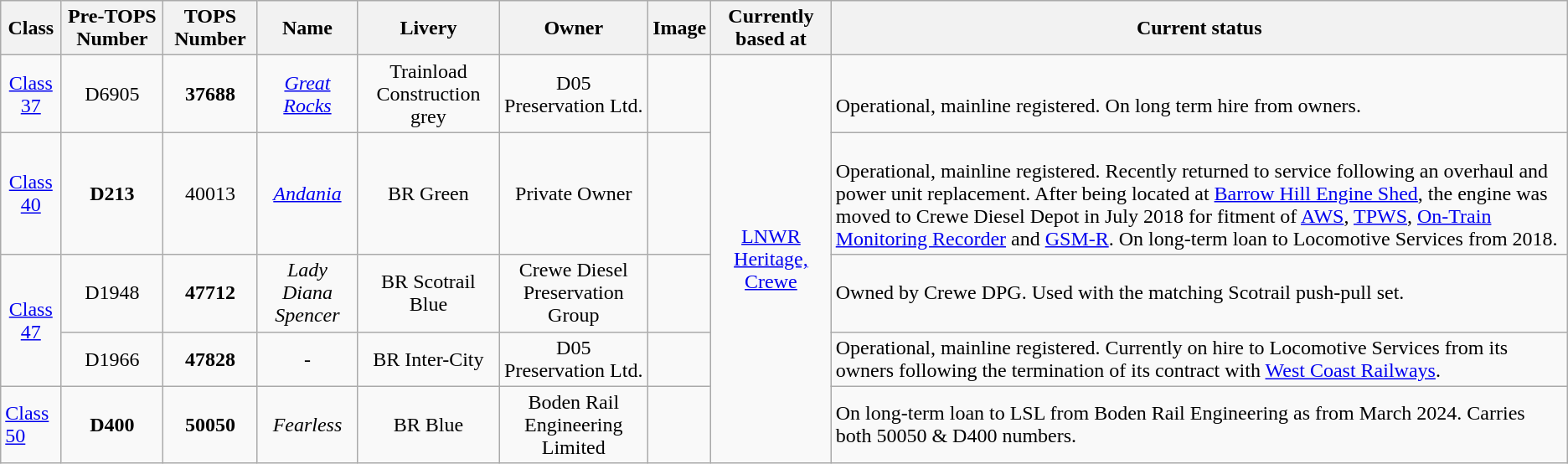<table class="wikitable">
<tr>
<th>Class</th>
<th>Pre-TOPS Number</th>
<th>TOPS Number</th>
<th>Name</th>
<th>Livery</th>
<th>Owner</th>
<th>Image</th>
<th>Currently based at</th>
<th>Current status</th>
</tr>
<tr>
<td style="text-align:center;"><a href='#'>Class 37</a></td>
<td style="text-align:center;">D6905</td>
<td style="text-align:center;"><strong>37688</strong></td>
<td style="text-align:center;"><em><a href='#'>Great Rocks</a></em></td>
<td style="text-align:center;">Trainload Construction grey</td>
<td style="text-align:center;">D05 Preservation Ltd.</td>
<td></td>
<td rowspan="5" style="text-align:center;"><a href='#'>LNWR Heritage, Crewe</a></td>
<td><br>Operational, mainline registered. On long term hire from owners.</td>
</tr>
<tr>
<td style="text-align:center;"><a href='#'>Class 40</a></td>
<td style="text-align:center;"><strong>D213</strong></td>
<td style="text-align:center;">40013</td>
<td style="text-align:center;"><em><a href='#'>Andania</a></em></td>
<td style="text-align:center;">BR Green</td>
<td style="text-align:center;">Private Owner</td>
<td></td>
<td><br>Operational, mainline registered. Recently returned to service following an overhaul and power unit replacement. After being located at <a href='#'>Barrow Hill Engine Shed</a>, the engine was moved to Crewe Diesel Depot in July 2018 for fitment of <a href='#'>AWS</a>, <a href='#'>TPWS</a>, <a href='#'>On-Train Monitoring Recorder</a> and <a href='#'>GSM-R</a>.
On long-term loan to Locomotive Services from 2018.</td>
</tr>
<tr>
<td rowspan="2" style="text-align:center;"><a href='#'>Class 47</a></td>
<td style="text-align:center;">D1948</td>
<td style="text-align:center;"><strong>47712</strong></td>
<td style="text-align:center;"><em>Lady Diana Spencer</em></td>
<td style="text-align:center;">BR Scotrail Blue</td>
<td style="text-align:center;">Crewe Diesel Preservation Group</td>
<td></td>
<td>Owned by Crewe DPG. Used with the matching Scotrail push-pull set.</td>
</tr>
<tr>
<td style="text-align:center;">D1966</td>
<td style="text-align:center;"><strong>47828</strong></td>
<td style="text-align:center;">-</td>
<td style="text-align:center;">BR Inter-City</td>
<td style="text-align:center;">D05 Preservation Ltd.</td>
<td></td>
<td>Operational, mainline registered. Currently on hire to Locomotive Services from its owners following the termination of its contract with <a href='#'>West Coast Railways</a>.</td>
</tr>
<tr>
<td><a href='#'>Class 50</a></td>
<td style="text-align:center;"><strong>D400</strong></td>
<td style="text-align:center;"><strong>50050</strong></td>
<td style="text-align:center;"><em>Fearless</em></td>
<td style="text-align:center;">BR Blue</td>
<td style="text-align:center;">Boden Rail Engineering Limited</td>
<td></td>
<td>On long-term loan to LSL from Boden Rail Engineering as from March 2024. Carries both 50050 & D400 numbers.</td>
</tr>
</table>
